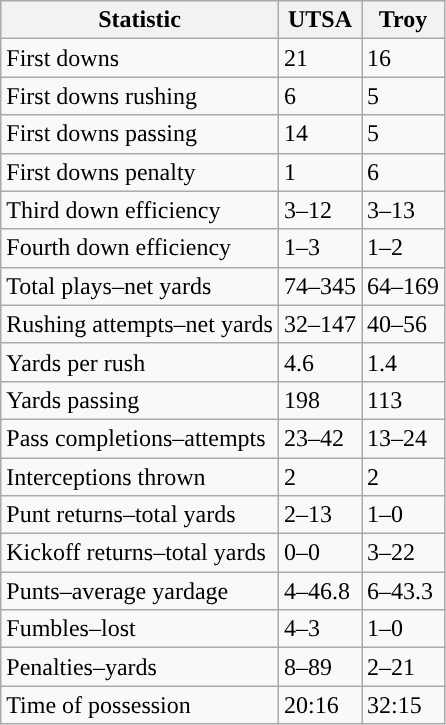<table class="wikitable">
<tr>
<th>Statistic</th>
<th><strong>UTSA</strong></th>
<th><strong>Troy</strong></th>
</tr>
<tr>
<td>First downs</td>
<td>21</td>
<td>16</td>
</tr>
<tr>
<td>First downs rushing</td>
<td>6</td>
<td>5</td>
</tr>
<tr>
<td>First downs passing</td>
<td>14</td>
<td>5</td>
</tr>
<tr>
<td>First downs penalty</td>
<td>1</td>
<td>6</td>
</tr>
<tr>
<td>Third down efficiency</td>
<td>3–12</td>
<td>3–13</td>
</tr>
<tr>
<td>Fourth down efficiency</td>
<td>1–3</td>
<td>1–2</td>
</tr>
<tr>
<td>Total plays–net yards</td>
<td>74–345</td>
<td>64–169</td>
</tr>
<tr>
<td>Rushing attempts–net yards</td>
<td>32–147</td>
<td>40–56</td>
</tr>
<tr>
<td>Yards per rush</td>
<td>4.6</td>
<td>1.4</td>
</tr>
<tr>
<td>Yards passing</td>
<td>198</td>
<td>113</td>
</tr>
<tr>
<td>Pass completions–attempts</td>
<td>23–42</td>
<td>13–24</td>
</tr>
<tr>
<td>Interceptions thrown</td>
<td>2</td>
<td>2</td>
</tr>
<tr>
<td>Punt returns–total yards</td>
<td>2–13</td>
<td>1–0</td>
</tr>
<tr>
<td>Kickoff returns–total yards</td>
<td>0–0</td>
<td>3–22</td>
</tr>
<tr>
<td>Punts–average yardage</td>
<td>4–46.8</td>
<td>6–43.3</td>
</tr>
<tr>
<td>Fumbles–lost</td>
<td>4–3</td>
<td>1–0</td>
</tr>
<tr>
<td>Penalties–yards</td>
<td>8–89</td>
<td>2–21</td>
</tr>
<tr>
<td>Time of possession</td>
<td>20:16</td>
<td>32:15</td>
</tr>
</table>
